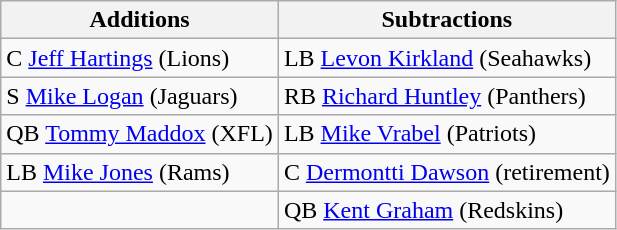<table class="wikitable">
<tr>
<th>Additions</th>
<th>Subtractions</th>
</tr>
<tr>
<td>C <a href='#'>Jeff Hartings</a> (Lions)</td>
<td>LB <a href='#'>Levon Kirkland</a> (Seahawks)</td>
</tr>
<tr>
<td>S <a href='#'>Mike Logan</a> (Jaguars)</td>
<td>RB <a href='#'>Richard Huntley</a> (Panthers)</td>
</tr>
<tr>
<td>QB <a href='#'>Tommy Maddox</a> (XFL)</td>
<td>LB <a href='#'>Mike Vrabel</a> (Patriots)</td>
</tr>
<tr>
<td>LB <a href='#'>Mike Jones</a> (Rams)</td>
<td>C <a href='#'>Dermontti Dawson</a> (retirement)</td>
</tr>
<tr>
<td></td>
<td>QB <a href='#'>Kent Graham</a> (Redskins)</td>
</tr>
</table>
